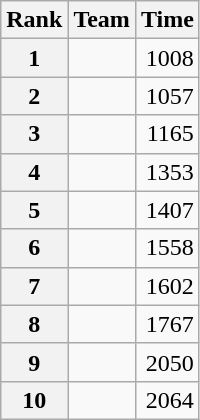<table class="wikitable">
<tr>
<th scope="col">Rank</th>
<th scope="col">Team</th>
<th scope="col">Time</th>
</tr>
<tr>
<th scope="row">1</th>
<td></td>
<td style="text-align:right;">1008</td>
</tr>
<tr>
<th scope="row">2</th>
<td></td>
<td style="text-align:right;">1057</td>
</tr>
<tr>
<th scope="row">3</th>
<td></td>
<td style="text-align:right;">1165</td>
</tr>
<tr>
<th scope="row">4</th>
<td></td>
<td style="text-align:right;">1353</td>
</tr>
<tr>
<th scope="row">5</th>
<td></td>
<td style="text-align:right;">1407</td>
</tr>
<tr>
<th scope="row">6</th>
<td></td>
<td style="text-align:right;">1558</td>
</tr>
<tr>
<th scope="row">7</th>
<td></td>
<td style="text-align:right;">1602</td>
</tr>
<tr>
<th scope="row">8</th>
<td></td>
<td style="text-align:right;">1767</td>
</tr>
<tr>
<th scope="row">9</th>
<td></td>
<td style="text-align:right;">2050</td>
</tr>
<tr>
<th scope="row">10</th>
<td></td>
<td style="text-align:right;">2064</td>
</tr>
</table>
